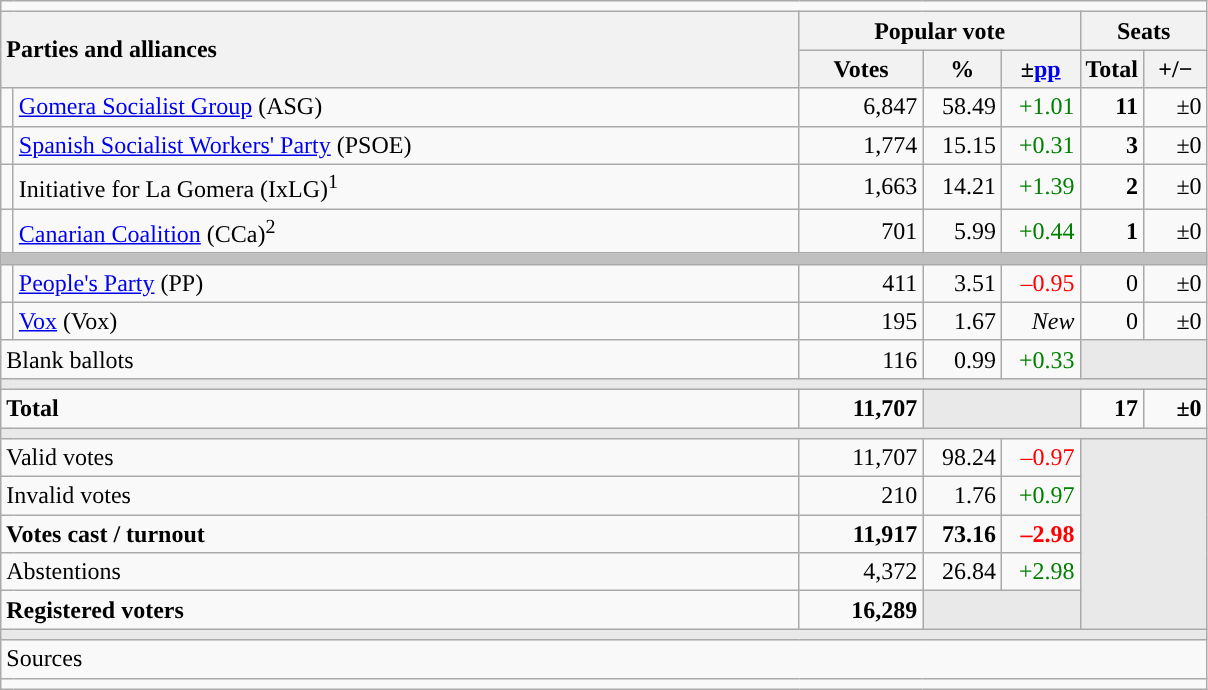<table class="wikitable" style="text-align:right;">
<tr>
<td colspan="7"></td>
</tr>
<tr>
<th style="text-align:left;" rowspan="2" colspan="2" width="525">Parties and alliances</th>
<th colspan="3">Popular vote</th>
<th colspan="2">Seats</th>
</tr>
<tr>
<th width="75">Votes</th>
<th width="45">%</th>
<th width="45">±<a href='#'>pp</a></th>
<th width="35">Total</th>
<th width="35">+/−</th>
</tr>
<tr>
<td width="1" style="color:inherit;background:"></td>
<td align="left"><a href='#'>Gomera Socialist Group</a> (ASG)</td>
<td>6,847</td>
<td>58.49</td>
<td style="color:green;">+1.01</td>
<td><strong>11</strong></td>
<td>±0</td>
</tr>
<tr>
<td style="color:inherit;background:"></td>
<td align="left"><a href='#'>Spanish Socialist Workers' Party</a> (PSOE)</td>
<td>1,774</td>
<td>15.15</td>
<td style="color:green;">+0.31</td>
<td><strong>3</strong></td>
<td>±0</td>
</tr>
<tr>
<td style="color:inherit;background:"></td>
<td align="left">Initiative for La Gomera (IxLG)<sup>1</sup></td>
<td>1,663</td>
<td>14.21</td>
<td style="color:green;">+1.39</td>
<td><strong>2</strong></td>
<td>±0</td>
</tr>
<tr>
<td style="color:inherit;background:"></td>
<td align="left"><a href='#'>Canarian Coalition</a> (CCa)<sup>2</sup></td>
<td>701</td>
<td>5.99</td>
<td style="color:green;">+0.44</td>
<td><strong>1</strong></td>
<td>±0</td>
</tr>
<tr>
<td colspan="7" bgcolor="#C0C0C0"></td>
</tr>
<tr>
<td style="color:inherit;background:"></td>
<td align="left"><a href='#'>People's Party</a> (PP)</td>
<td>411</td>
<td>3.51</td>
<td style="color:red;">–0.95</td>
<td>0</td>
<td>±0</td>
</tr>
<tr>
<td style="color:inherit;background:"></td>
<td align="left"><a href='#'>Vox</a> (Vox)</td>
<td>195</td>
<td>1.67</td>
<td><em>New</em></td>
<td>0</td>
<td>±0</td>
</tr>
<tr>
<td align="left" colspan="2">Blank ballots</td>
<td>116</td>
<td>0.99</td>
<td style="color:green;">+0.33</td>
<td bgcolor="#E9E9E9" colspan="2"></td>
</tr>
<tr>
<td colspan="7" bgcolor="#E9E9E9"></td>
</tr>
<tr style="font-weight:bold;">
<td align="left" colspan="2">Total</td>
<td>11,707</td>
<td bgcolor="#E9E9E9" colspan="2"></td>
<td>17</td>
<td>±0</td>
</tr>
<tr>
<td colspan="7" bgcolor="#E9E9E9"></td>
</tr>
<tr>
<td align="left" colspan="2">Valid votes</td>
<td>11,707</td>
<td>98.24</td>
<td style="color:red;">–0.97</td>
<td bgcolor="#E9E9E9" colspan="2" rowspan="5"></td>
</tr>
<tr>
<td align="left" colspan="2">Invalid votes</td>
<td>210</td>
<td>1.76</td>
<td style="color:green;">+0.97</td>
</tr>
<tr style="font-weight:bold;">
<td align="left" colspan="2">Votes cast / turnout</td>
<td>11,917</td>
<td>73.16</td>
<td style="color:red;">–2.98</td>
</tr>
<tr>
<td align="left" colspan="2">Abstentions</td>
<td>4,372</td>
<td>26.84</td>
<td style="color:green;">+2.98</td>
</tr>
<tr style="font-weight:bold;">
<td align="left" colspan="2">Registered voters</td>
<td>16,289</td>
<td bgcolor="#E9E9E9" colspan="2"></td>
</tr>
<tr>
<td colspan="7" bgcolor="#E9E9E9"></td>
</tr>
<tr>
<td align="left" colspan="7">Sources</td>
</tr>
<tr>
<td colspan="7" style="text-align:left; max-width:790px;"></td>
</tr>
</table>
